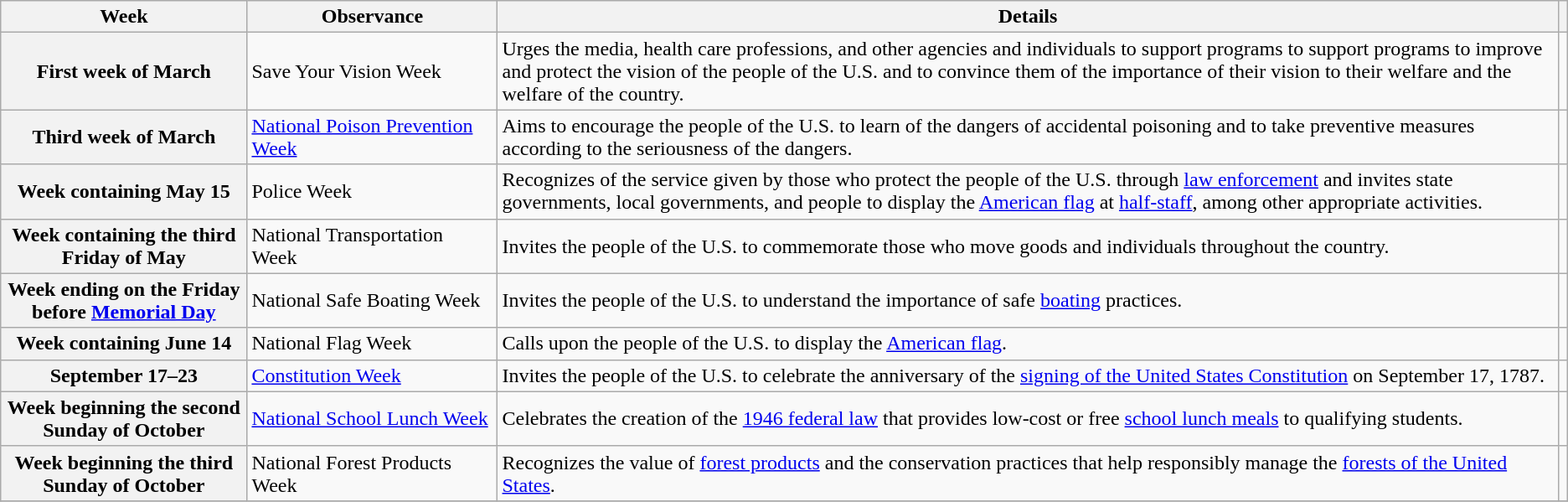<table class="wikitable">
<tr>
<th scope="col">Week</th>
<th scope="col" style="width: 12em">Observance</th>
<th scope="col" class="unsortable">Details</th>
<th scope="col"></th>
</tr>
<tr>
<th scope="row">First week of March</th>
<td>Save Your Vision Week</td>
<td>Urges the media, health care professions, and other agencies and individuals to support programs to support programs to improve and protect the vision of the people of the U.S. and to convince them of the importance of their vision to their welfare and the welfare of the country.</td>
<td></td>
</tr>
<tr>
<th scope="row">Third week of March</th>
<td><a href='#'>National Poison Prevention Week</a></td>
<td>Aims to encourage the people of the U.S. to learn of the dangers of accidental poisoning and to take preventive measures according to the seriousness of the dangers.</td>
<td></td>
</tr>
<tr>
<th scope="row">Week containing May 15</th>
<td>Police Week</td>
<td>Recognizes of the service given by those who protect the people of the U.S. through <a href='#'>law enforcement</a> and invites state governments, local governments, and people to display the <a href='#'>American flag</a> at <a href='#'>half-staff</a>, among other appropriate activities.</td>
<td></td>
</tr>
<tr>
<th scope="row">Week containing the third Friday of May</th>
<td>National Transportation Week</td>
<td>Invites the people of the U.S. to commemorate those who move goods and individuals throughout the country.</td>
<td></td>
</tr>
<tr>
<th scope="row">Week ending on the Friday before <a href='#'>Memorial Day</a></th>
<td>National Safe Boating Week</td>
<td>Invites the people of the U.S. to understand the importance of safe <a href='#'>boating</a> practices.</td>
<td></td>
</tr>
<tr>
<th scope="row">Week containing June 14</th>
<td>National Flag Week</td>
<td>Calls upon the people of the U.S. to display the <a href='#'>American flag</a>.</td>
<td></td>
</tr>
<tr>
<th scope="row">September 17–23</th>
<td><a href='#'>Constitution Week</a></td>
<td>Invites the people of the U.S. to celebrate the anniversary of the <a href='#'>signing of the United States Constitution</a> on September 17, 1787.</td>
<td></td>
</tr>
<tr>
<th scope="row">Week beginning the second Sunday of October</th>
<td><a href='#'>National School Lunch Week</a></td>
<td>Celebrates the creation of the <a href='#'>1946 federal law</a> that provides low-cost or free <a href='#'>school lunch meals</a> to qualifying students.</td>
<td></td>
</tr>
<tr>
<th scope="row">Week beginning the third Sunday of October</th>
<td>National Forest Products Week</td>
<td>Recognizes the value of <a href='#'>forest products</a> and the conservation practices that help responsibly manage the <a href='#'>forests of the United States</a>.</td>
<td></td>
</tr>
<tr>
</tr>
</table>
